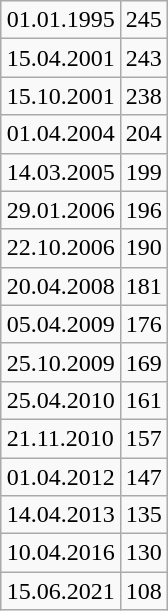<table class="wikitable" border="1" style="float:right;">
<tr>
<td>01.01.1995</td>
<td>245</td>
</tr>
<tr>
<td>15.04.2001</td>
<td>243</td>
</tr>
<tr>
<td>15.10.2001</td>
<td>238</td>
</tr>
<tr>
<td>01.04.2004</td>
<td>204</td>
</tr>
<tr>
<td>14.03.2005</td>
<td>199</td>
</tr>
<tr>
<td>29.01.2006</td>
<td>196</td>
</tr>
<tr>
<td>22.10.2006</td>
<td>190</td>
</tr>
<tr>
<td>20.04.2008</td>
<td>181</td>
</tr>
<tr>
<td>05.04.2009</td>
<td>176</td>
</tr>
<tr>
<td>25.10.2009</td>
<td>169</td>
</tr>
<tr>
<td>25.04.2010</td>
<td>161</td>
</tr>
<tr>
<td>21.11.2010</td>
<td>157</td>
</tr>
<tr>
<td>01.04.2012</td>
<td>147</td>
</tr>
<tr>
<td>14.04.2013</td>
<td>135</td>
</tr>
<tr>
<td>10.04.2016</td>
<td>130</td>
</tr>
<tr>
<td>15.06.2021</td>
<td>108</td>
</tr>
</table>
